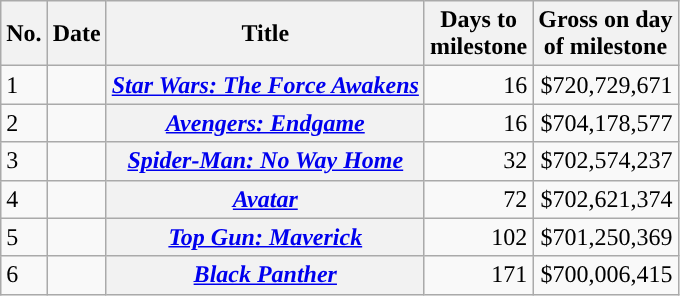<table class="wikitable">
<tr>
<th scope="col">No.</th>
<th scope="col">Date</th>
<th scope="col">Title</th>
<th scope="col">Days to <br>milestone</th>
<th scope="col">Gross on day <br>of milestone</th>
</tr>
<tr>
<td>1</td>
<td></td>
<th scope="row"><em><a href='#'>Star Wars: The Force Awakens</a></em></th>
<td style="text-align:right;">16</td>
<td style="text-align:right;">$720,729,671</td>
</tr>
<tr>
<td>2</td>
<td></td>
<th scope="row"><em><a href='#'>Avengers: Endgame</a></em></th>
<td style="text-align:right;">16</td>
<td style="text-align:right;">$704,178,577</td>
</tr>
<tr>
<td>3</td>
<td></td>
<th scope="row"><em><a href='#'>Spider-Man: No Way Home</a></em></th>
<td style="text-align:right;">32</td>
<td style="text-align:right;">$702,574,237</td>
</tr>
<tr>
<td>4</td>
<td></td>
<th scope="row"><em><a href='#'>Avatar</a></em></th>
<td style="text-align:right;">72</td>
<td style="text-align:right;">$702,621,374</td>
</tr>
<tr>
<td>5</td>
<td></td>
<th scope="row"><em><a href='#'>Top Gun: Maverick</a></em></th>
<td style="text-align:right;">102</td>
<td style="text-align:right;">$701,250,369</td>
</tr>
<tr>
<td>6</td>
<td></td>
<th scope="row"><em><a href='#'>Black Panther</a></em></th>
<td style="text-align:right;">171</td>
<td style="text-align:right;">$700,006,415</td>
</tr>
</table>
